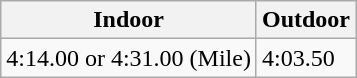<table class="wikitable" border="1" align="upright">
<tr>
<th>Indoor</th>
<th>Outdoor</th>
</tr>
<tr>
<td>4:14.00 or 4:31.00 (Mile)</td>
<td>4:03.50</td>
</tr>
</table>
